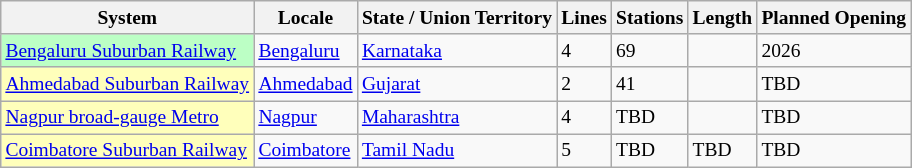<table class = "wikitable sortable" style="font-size:small">
<tr>
<th>System</th>
<th>Locale</th>
<th>State / Union Territory</th>
<th>Lines</th>
<th>Stations</th>
<th>Length</th>
<th>Planned Opening</th>
</tr>
<tr>
<td style="background:#BCFFC5;"><a href='#'>Bengaluru Suburban Railway</a> </td>
<td><a href='#'>Bengaluru</a></td>
<td><a href='#'>Karnataka</a></td>
<td>4</td>
<td>69</td>
<td></td>
<td>2026</td>
</tr>
<tr>
<td style="background:#ffb;"><a href='#'>Ahmedabad Suburban Railway</a> </td>
<td><a href='#'>Ahmedabad</a></td>
<td><a href='#'>Gujarat</a></td>
<td>2</td>
<td>41</td>
<td></td>
<td>TBD</td>
</tr>
<tr>
<td style="background:#ffb;"><a href='#'>Nagpur broad-gauge Metro</a> </td>
<td><a href='#'>Nagpur</a></td>
<td><a href='#'>Maharashtra</a></td>
<td>4</td>
<td>TBD</td>
<td></td>
<td>TBD</td>
</tr>
<tr>
<td style="background:#ffb;"><a href='#'>Coimbatore Suburban Railway</a> </td>
<td><a href='#'>Coimbatore</a></td>
<td><a href='#'>Tamil Nadu</a></td>
<td>5</td>
<td>TBD</td>
<td>TBD</td>
<td>TBD</td>
</tr>
</table>
